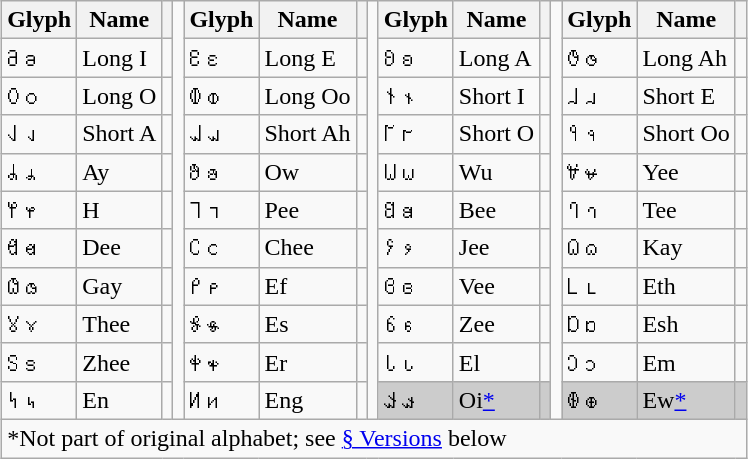<table class="wikitable" style="margin: 1em auto 1em auto;">
<tr>
<th>Glyph</th>
<th>Name</th>
<th IPAc-en></th>
<td rowspan="11"></td>
<th>Glyph</th>
<th>Name</th>
<th IPAc-en></th>
<td rowspan="11"></td>
<th>Glyph</th>
<th>Name</th>
<th IPAc-en></th>
<td rowspan="11"></td>
<th>Glyph</th>
<th>Name</th>
<th IPAc-en></th>
</tr>
<tr>
<td><span>𐐀 𐐨</span> </td>
<td>Long I</td>
<td></td>
<td>𐐁 𐐩 </td>
<td>Long E</td>
<td></td>
<td>𐐂 𐐪 </td>
<td>Long A</td>
<td></td>
<td>𐐃 𐐫 </td>
<td>Long Ah</td>
<td></td>
</tr>
<tr>
<td><span>𐐄 𐐬</span> </td>
<td>Long O</td>
<td></td>
<td>𐐅 𐐭 </td>
<td>Long Oo</td>
<td></td>
<td>𐐆 𐐮 </td>
<td>Short I</td>
<td></td>
<td>𐐇 𐐯 </td>
<td>Short E</td>
<td></td>
</tr>
<tr>
<td>𐐈 𐐰 </td>
<td>Short A</td>
<td></td>
<td>𐐉 𐐱 </td>
<td>Short Ah</td>
<td></td>
<td>𐐊 𐐲 </td>
<td>Short O</td>
<td></td>
<td>𐐋 𐐳 </td>
<td>Short Oo</td>
<td></td>
</tr>
<tr>
<td>𐐌 𐐴 </td>
<td>Ay</td>
<td></td>
<td>𐐍 𐐵 </td>
<td>Ow</td>
<td></td>
<td>𐐎 𐐶 </td>
<td>Wu</td>
<td></td>
<td>𐐏 𐐷 </td>
<td>Yee</td>
<td></td>
</tr>
<tr>
<td>𐐐 𐐸 </td>
<td>H</td>
<td></td>
<td>𐐑 𐐹 </td>
<td>Pee</td>
<td></td>
<td>𐐒 𐐺 </td>
<td>Bee</td>
<td></td>
<td>𐐓 𐐻 </td>
<td>Tee</td>
<td></td>
</tr>
<tr>
<td>𐐔 𐐼 </td>
<td>Dee</td>
<td></td>
<td>𐐕 𐐽 </td>
<td>Chee</td>
<td></td>
<td>𐐖 𐐾 </td>
<td>Jee</td>
<td></td>
<td>𐐗 𐐿 </td>
<td>Kay</td>
<td></td>
</tr>
<tr>
<td>𐐘 𐑀 </td>
<td>Gay</td>
<td></td>
<td>𐐙 𐑁 </td>
<td>Ef</td>
<td></td>
<td>𐐚 𐑂 </td>
<td>Vee</td>
<td></td>
<td>𐐛 𐑃 </td>
<td>Eth</td>
<td></td>
</tr>
<tr>
<td>𐐜 𐑄 </td>
<td>Thee</td>
<td></td>
<td>𐐝 𐑅 </td>
<td>Es</td>
<td></td>
<td>𐐞 𐑆 </td>
<td>Zee</td>
<td></td>
<td>𐐟 𐑇 </td>
<td>Esh</td>
<td></td>
</tr>
<tr>
<td>𐐠 𐑈 </td>
<td>Zhee</td>
<td></td>
<td>𐐡 𐑉 </td>
<td>Er</td>
<td></td>
<td>𐐢 𐑊 </td>
<td>El</td>
<td></td>
<td>𐐣 𐑋 </td>
<td>Em</td>
<td></td>
</tr>
<tr>
<td>𐐤 𐑌 </td>
<td>En</td>
<td></td>
<td><span>𐐥 𐑍</span> </td>
<td>Eng</td>
<td></td>
<td style="background-color:#CCCCCC"><span>𐐦 𐑎</span> </td>
<td style="background-color:#CCCCCC">Oi<a href='#'>*</a></td>
<td style="background-color:#CCCCCC"></td>
<td style="background-color:#CCCCCC"><span>𐐧 𐑏</span> </td>
<td style="background-color:#CCCCCC">Ew<a href='#'>*</a></td>
<td style="background-color:#CCCCCC"></td>
</tr>
<tr>
<td colspan=15> *Not part of original alphabet; see <a href='#'>§ Versions</a> below</td>
</tr>
</table>
